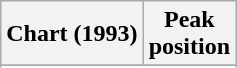<table class="wikitable sortable">
<tr>
<th align="left">Chart (1993)</th>
<th align="center">Peak<br>position</th>
</tr>
<tr>
</tr>
<tr>
</tr>
</table>
